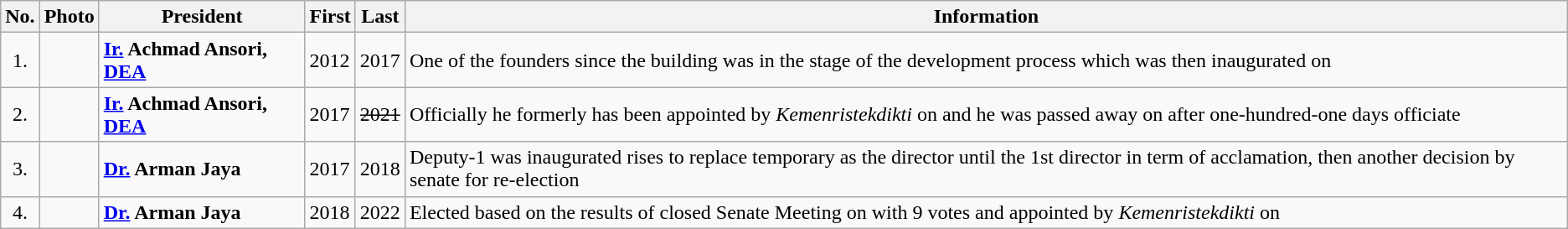<table class="wikitable">
<tr>
<th>No.</th>
<th>Photo</th>
<th>President</th>
<th>First</th>
<th>Last</th>
<th>Information</th>
</tr>
<tr>
<td style="text-align:center;">1.</td>
<td></td>
<td><strong><a href='#'>Ir.</a> Achmad Ansori, <a href='#'>DEA</a></strong></td>
<td>2012</td>
<td>2017</td>
<td>One of the founders since the building was in the stage of the development process which was then inaugurated on </td>
</tr>
<tr>
<td style="text-align:center;">2.</td>
<td></td>
<td><strong><a href='#'>Ir.</a> Achmad Ansori, <a href='#'>DEA</a></strong></td>
<td>2017</td>
<td><s>2021</s></td>
<td>Officially he formerly has been appointed by <em>Kemenristekdikti</em> on  and he was passed away on  after one-hundred-one days officiate</td>
</tr>
<tr>
<td style="text-align:center;">3.</td>
<td></td>
<td><strong><a href='#'>Dr.</a> Arman Jaya</strong></td>
<td>2017</td>
<td>2018</td>
<td>Deputy-1 was inaugurated rises to replace temporary as the director until the 1st director in term of acclamation, then another decision by senate for re-election</td>
</tr>
<tr>
<td style="text-align:center;">4.</td>
<td></td>
<td><strong><a href='#'>Dr.</a> Arman Jaya</strong></td>
<td>2018</td>
<td>2022</td>
<td>Elected based on the results of closed Senate Meeting on  with 9 votes and appointed by <em>Kemenristekdikti</em> on </td>
</tr>
</table>
